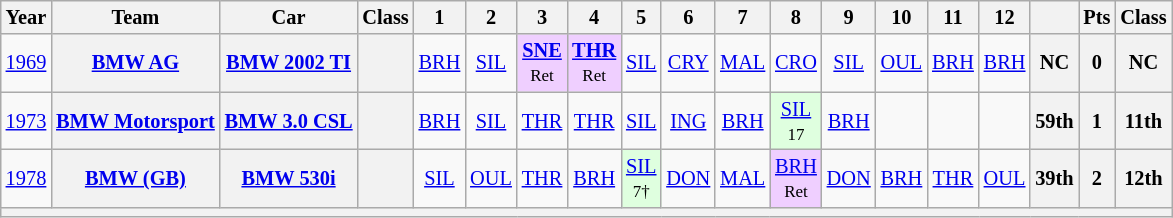<table class="wikitable" style="text-align:center; font-size:85%">
<tr>
<th>Year</th>
<th>Team</th>
<th>Car</th>
<th>Class</th>
<th>1</th>
<th>2</th>
<th>3</th>
<th>4</th>
<th>5</th>
<th>6</th>
<th>7</th>
<th>8</th>
<th>9</th>
<th>10</th>
<th>11</th>
<th>12</th>
<th></th>
<th>Pts</th>
<th>Class</th>
</tr>
<tr>
<td><a href='#'>1969</a></td>
<th><a href='#'>BMW AG</a></th>
<th><a href='#'>BMW 2002 TI</a></th>
<th><span></span></th>
<td><a href='#'>BRH</a></td>
<td><a href='#'>SIL</a></td>
<td style="background:#EFCFFF;"><strong><a href='#'>SNE</a></strong><br><small>Ret</small></td>
<td style="background:#EFCFFF;"><strong><a href='#'>THR</a></strong><br><small>Ret</small></td>
<td><a href='#'>SIL</a></td>
<td><a href='#'>CRY</a></td>
<td><a href='#'>MAL</a></td>
<td><a href='#'>CRO</a></td>
<td><a href='#'>SIL</a></td>
<td><a href='#'>OUL</a></td>
<td><a href='#'>BRH</a></td>
<td><a href='#'>BRH</a></td>
<th>NC</th>
<th>0</th>
<th>NC</th>
</tr>
<tr>
<td><a href='#'>1973</a></td>
<th><a href='#'>BMW Motorsport</a></th>
<th><a href='#'>BMW 3.0 CSL</a></th>
<th><span></span></th>
<td><a href='#'>BRH</a></td>
<td><a href='#'>SIL</a></td>
<td><a href='#'>THR</a></td>
<td><a href='#'>THR</a></td>
<td><a href='#'>SIL</a></td>
<td><a href='#'>ING</a></td>
<td><a href='#'>BRH</a></td>
<td style="background:#DFFFDF;"><a href='#'>SIL</a><br><small>17</small></td>
<td><a href='#'>BRH</a></td>
<td></td>
<td></td>
<td></td>
<th>59th</th>
<th>1</th>
<th>11th</th>
</tr>
<tr>
<td><a href='#'>1978</a></td>
<th><a href='#'>BMW (GB)</a></th>
<th><a href='#'>BMW 530i</a></th>
<th><span></span></th>
<td><a href='#'>SIL</a></td>
<td><a href='#'>OUL</a></td>
<td><a href='#'>THR</a></td>
<td><a href='#'>BRH</a></td>
<td style="background:#DFFFDF;"><a href='#'>SIL</a><br><small>7†</small></td>
<td><a href='#'>DON</a></td>
<td><a href='#'>MAL</a></td>
<td style="background:#EFCFFF;"><a href='#'>BRH</a><br><small>Ret</small></td>
<td><a href='#'>DON</a></td>
<td><a href='#'>BRH</a></td>
<td><a href='#'>THR</a></td>
<td><a href='#'>OUL</a></td>
<th>39th</th>
<th>2</th>
<th>12th</th>
</tr>
<tr>
<th colspan="19"></th>
</tr>
</table>
